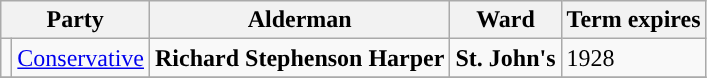<table class="wikitable">
<tr>
<th colspan="2">Party</th>
<th>Alderman</th>
<th>Ward</th>
<th>Term expires</th>
</tr>
<tr>
<td style="background-color:"></td>
<td><a href='#'>Conservative</a></td>
<td><strong>Richard Stephenson Harper</strong></td>
<td><strong>St. John's</strong></td>
<td>1928</td>
</tr>
<tr>
</tr>
</table>
